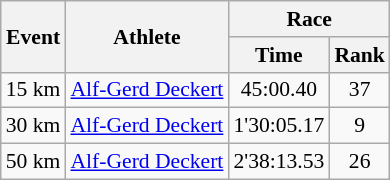<table class="wikitable" style="font-size:90%;">
<tr>
<th rowspan=2>Event</th>
<th rowspan=2>Athlete</th>
<th colspan=2>Race</th>
</tr>
<tr>
<th>Time</th>
<th>Rank</th>
</tr>
<tr>
<td>15 km</td>
<td><a href='#'>Alf-Gerd Deckert</a></td>
<td align=center>45:00.40</td>
<td align=center>37</td>
</tr>
<tr>
<td>30 km</td>
<td><a href='#'>Alf-Gerd Deckert</a></td>
<td align=center>1'30:05.17</td>
<td align=center>9</td>
</tr>
<tr>
<td>50 km</td>
<td><a href='#'>Alf-Gerd Deckert</a></td>
<td align=center>2'38:13.53</td>
<td align=center>26</td>
</tr>
</table>
